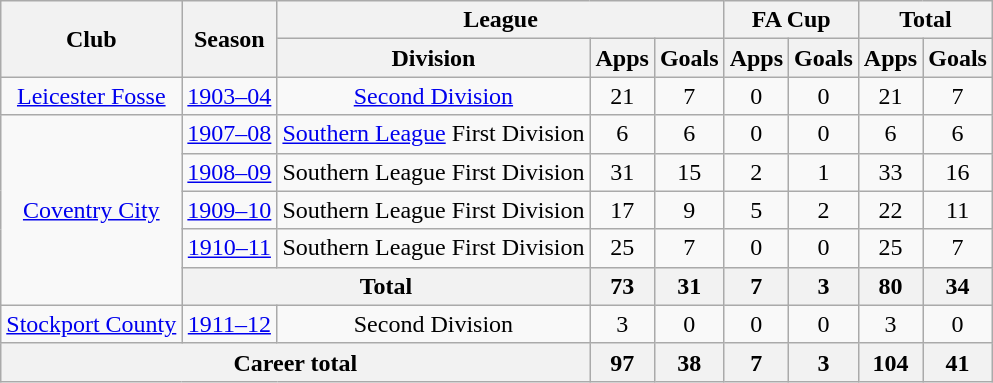<table class="wikitable" style="text-align: center;">
<tr>
<th rowspan="2">Club</th>
<th rowspan="2">Season</th>
<th colspan="3">League</th>
<th colspan="2">FA Cup</th>
<th colspan="2">Total</th>
</tr>
<tr>
<th>Division</th>
<th>Apps</th>
<th>Goals</th>
<th>Apps</th>
<th>Goals</th>
<th>Apps</th>
<th>Goals</th>
</tr>
<tr>
<td><a href='#'>Leicester Fosse</a></td>
<td><a href='#'>1903–04</a></td>
<td><a href='#'>Second Division</a></td>
<td>21</td>
<td>7</td>
<td>0</td>
<td>0</td>
<td>21</td>
<td>7</td>
</tr>
<tr>
<td rowspan="5"><a href='#'>Coventry City</a></td>
<td><a href='#'>1907–08</a></td>
<td><a href='#'>Southern League</a> First Division</td>
<td>6</td>
<td>6</td>
<td>0</td>
<td>0</td>
<td>6</td>
<td>6</td>
</tr>
<tr>
<td><a href='#'>1908–09</a></td>
<td>Southern League First Division</td>
<td>31</td>
<td>15</td>
<td>2</td>
<td>1</td>
<td>33</td>
<td>16</td>
</tr>
<tr>
<td><a href='#'>1909–10</a></td>
<td>Southern League First Division</td>
<td>17</td>
<td>9</td>
<td>5</td>
<td>2</td>
<td>22</td>
<td>11</td>
</tr>
<tr>
<td><a href='#'>1910–11</a></td>
<td>Southern League First Division</td>
<td>25</td>
<td>7</td>
<td>0</td>
<td>0</td>
<td>25</td>
<td>7</td>
</tr>
<tr>
<th colspan="2">Total</th>
<th>73</th>
<th>31</th>
<th>7</th>
<th>3</th>
<th>80</th>
<th>34</th>
</tr>
<tr>
<td><a href='#'>Stockport County</a></td>
<td><a href='#'>1911–12</a></td>
<td>Second Division</td>
<td>3</td>
<td>0</td>
<td>0</td>
<td>0</td>
<td>3</td>
<td>0</td>
</tr>
<tr>
<th colspan="3">Career total</th>
<th>97</th>
<th>38</th>
<th>7</th>
<th>3</th>
<th>104</th>
<th>41</th>
</tr>
</table>
